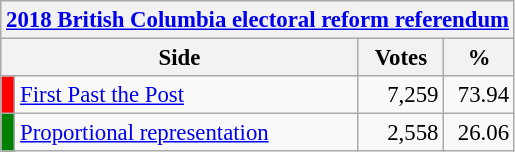<table class="wikitable" style="font-size: 95%; clear:both">
<tr style="background-color:#E9E9E9">
<th colspan=4><a href='#'>2018 British Columbia electoral reform referendum</a></th>
</tr>
<tr style="background-color:#E9E9E9">
<th colspan=2 style="width: 130px">Side</th>
<th style="width: 50px">Votes</th>
<th style="width: 40px">%</th>
</tr>
<tr>
<td bgcolor="red"></td>
<td><a href='#'>First Past the Post</a></td>
<td align="right">7,259</td>
<td align="right">73.94</td>
</tr>
<tr>
<td bgcolor="green"></td>
<td><a href='#'>Proportional representation</a></td>
<td align="right">2,558</td>
<td align="right">26.06</td>
</tr>
</table>
